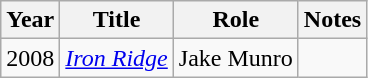<table class="wikitable sortable">
<tr>
<th>Year</th>
<th>Title</th>
<th>Role</th>
<th>Notes</th>
</tr>
<tr>
<td>2008</td>
<td><em><a href='#'>Iron Ridge</a></em></td>
<td>Jake Munro</td>
<td></td>
</tr>
</table>
